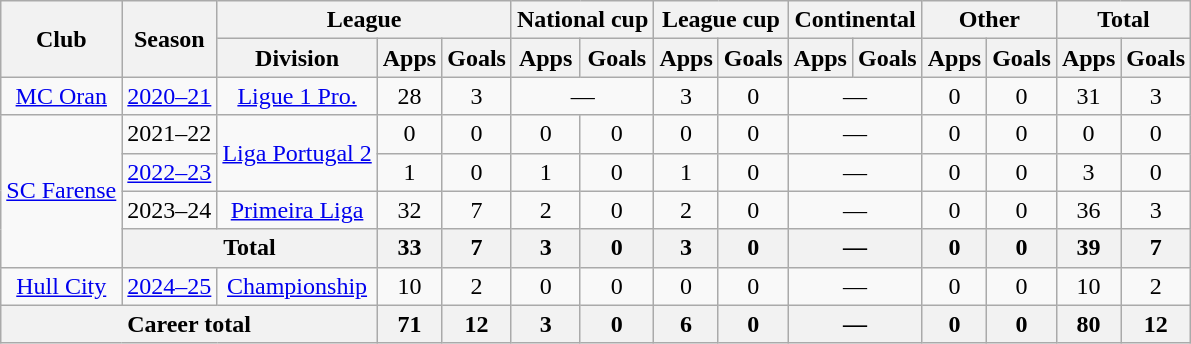<table class="wikitable" style="text-align: center">
<tr>
<th rowspan="2">Club</th>
<th rowspan="2">Season</th>
<th colspan="3">League</th>
<th colspan="2">National cup</th>
<th colspan="2">League cup</th>
<th colspan="2">Continental</th>
<th colspan="2">Other</th>
<th colspan="2">Total</th>
</tr>
<tr>
<th>Division</th>
<th>Apps</th>
<th>Goals</th>
<th>Apps</th>
<th>Goals</th>
<th>Apps</th>
<th>Goals</th>
<th>Apps</th>
<th>Goals</th>
<th>Apps</th>
<th>Goals</th>
<th>Apps</th>
<th>Goals</th>
</tr>
<tr>
<td valign="center"><a href='#'>MC Oran</a></td>
<td><a href='#'>2020–21</a></td>
<td><a href='#'>Ligue 1 Pro.</a></td>
<td>28</td>
<td>3</td>
<td colspan=2>—</td>
<td>3</td>
<td>0</td>
<td colspan="2">—</td>
<td>0</td>
<td>0</td>
<td>31</td>
<td>3</td>
</tr>
<tr>
<td rowspan=4 valign=center><a href='#'>SC Farense</a></td>
<td>2021–22</td>
<td rowspan=2><a href='#'>Liga Portugal 2</a></td>
<td>0</td>
<td>0</td>
<td>0</td>
<td>0</td>
<td>0</td>
<td>0</td>
<td colspan="2">—</td>
<td>0</td>
<td>0</td>
<td>0</td>
<td>0</td>
</tr>
<tr>
<td><a href='#'>2022–23</a></td>
<td>1</td>
<td>0</td>
<td>1</td>
<td>0</td>
<td>1</td>
<td>0</td>
<td colspan="2">—</td>
<td>0</td>
<td>0</td>
<td>3</td>
<td>0</td>
</tr>
<tr>
<td>2023–24</td>
<td rowspan=1><a href='#'>Primeira Liga</a></td>
<td>32</td>
<td>7</td>
<td>2</td>
<td>0</td>
<td>2</td>
<td>0</td>
<td colspan="2">—</td>
<td>0</td>
<td>0</td>
<td>36</td>
<td>3</td>
</tr>
<tr>
<th colspan=2>Total</th>
<th>33</th>
<th>7</th>
<th>3</th>
<th>0</th>
<th>3</th>
<th>0</th>
<th colspan="2">—</th>
<th>0</th>
<th>0</th>
<th>39</th>
<th>7</th>
</tr>
<tr>
<td valign="center"><a href='#'>Hull City</a></td>
<td><a href='#'>2024–25</a></td>
<td rowspan=1><a href='#'>Championship</a></td>
<td>10</td>
<td>2</td>
<td>0</td>
<td>0</td>
<td>0</td>
<td>0</td>
<td colspan="2">—</td>
<td>0</td>
<td>0</td>
<td>10</td>
<td>2</td>
</tr>
<tr>
<th colspan=3>Career total</th>
<th>71</th>
<th>12</th>
<th>3</th>
<th>0</th>
<th>6</th>
<th>0</th>
<th colspan="2">—</th>
<th>0</th>
<th>0</th>
<th>80</th>
<th>12</th>
</tr>
</table>
